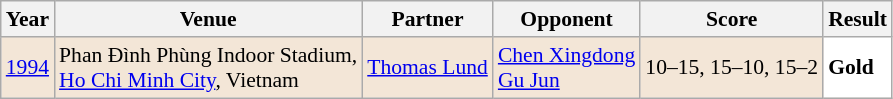<table class="sortable wikitable" style="font-size: 90%;">
<tr>
<th>Year</th>
<th>Venue</th>
<th>Partner</th>
<th>Opponent</th>
<th>Score</th>
<th>Result</th>
</tr>
<tr style="background:#F3E6D7">
<td align="center"><a href='#'>1994</a></td>
<td align="left">Phan Đình Phùng Indoor Stadium,<br><a href='#'>Ho Chi Minh City</a>, Vietnam</td>
<td align="left"> <a href='#'>Thomas Lund</a></td>
<td align="left"> <a href='#'>Chen Xingdong</a><br> <a href='#'>Gu Jun</a></td>
<td align="left">10–15, 15–10, 15–2</td>
<td style="text-align:left; background:white"> <strong>Gold</strong></td>
</tr>
</table>
